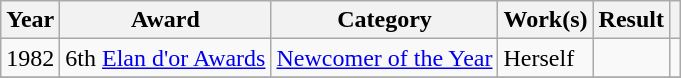<table class="wikitable">
<tr>
<th>Year</th>
<th>Award</th>
<th>Category</th>
<th>Work(s)</th>
<th>Result</th>
<th></th>
</tr>
<tr>
<td>1982</td>
<td>6th <a href='#'>Elan d'or Awards</a></td>
<td><a href='#'>Newcomer of the Year</a></td>
<td>Herself</td>
<td></td>
<td></td>
</tr>
<tr>
</tr>
</table>
